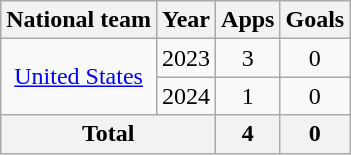<table class="wikitable" style="text-align:center">
<tr>
<th>National team</th>
<th>Year</th>
<th>Apps</th>
<th>Goals</th>
</tr>
<tr>
<td rowspan="2"><a href='#'>United States</a></td>
<td>2023</td>
<td>3</td>
<td>0</td>
</tr>
<tr>
<td>2024</td>
<td>1</td>
<td>0</td>
</tr>
<tr>
<th colspan="2">Total</th>
<th>4</th>
<th>0</th>
</tr>
</table>
